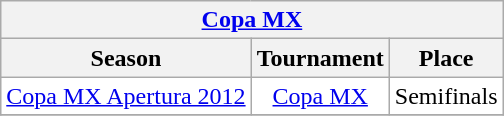<table class="wikitable" style="text-align: center;">
<tr>
<th colspan=9><a href='#'>Copa MX</a></th>
</tr>
<tr>
<th>Season</th>
<th>Tournament</th>
<th>Place</th>
</tr>
<tr style="background: #FFFFFF;">
<td><a href='#'>Copa MX Apertura 2012</a></td>
<td><a href='#'>Copa MX</a></td>
<td>Semifinals</td>
</tr>
<tr>
</tr>
</table>
